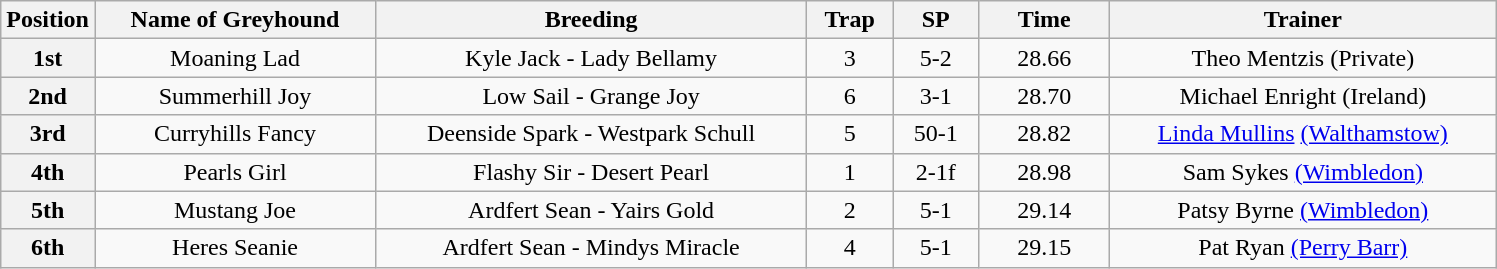<table class="wikitable" style="text-align: center">
<tr>
<th width=50>Position</th>
<th width=180>Name of Greyhound</th>
<th width=280>Breeding</th>
<th width=50>Trap</th>
<th width=50>SP</th>
<th width=80>Time</th>
<th width=250>Trainer</th>
</tr>
<tr>
<th>1st</th>
<td>Moaning Lad</td>
<td>Kyle Jack - Lady Bellamy</td>
<td>3</td>
<td>5-2</td>
<td>28.66</td>
<td>Theo Mentzis (Private)</td>
</tr>
<tr>
<th>2nd</th>
<td>Summerhill Joy</td>
<td>Low Sail - Grange Joy</td>
<td>6</td>
<td>3-1</td>
<td>28.70</td>
<td>Michael Enright (Ireland)</td>
</tr>
<tr>
<th>3rd</th>
<td>Curryhills Fancy</td>
<td>Deenside Spark - Westpark Schull</td>
<td>5</td>
<td>50-1</td>
<td>28.82</td>
<td><a href='#'>Linda Mullins</a> <a href='#'>(Walthamstow)</a></td>
</tr>
<tr>
<th>4th</th>
<td>Pearls Girl</td>
<td>Flashy Sir - Desert Pearl</td>
<td>1</td>
<td>2-1f</td>
<td>28.98</td>
<td>Sam Sykes <a href='#'>(Wimbledon)</a></td>
</tr>
<tr>
<th>5th</th>
<td>Mustang Joe</td>
<td>Ardfert Sean - Yairs Gold</td>
<td>2</td>
<td>5-1</td>
<td>29.14</td>
<td>Patsy Byrne <a href='#'>(Wimbledon)</a></td>
</tr>
<tr>
<th>6th</th>
<td>Heres Seanie</td>
<td>Ardfert Sean - Mindys Miracle</td>
<td>4</td>
<td>5-1</td>
<td>29.15</td>
<td>Pat Ryan <a href='#'>(Perry Barr)</a></td>
</tr>
</table>
